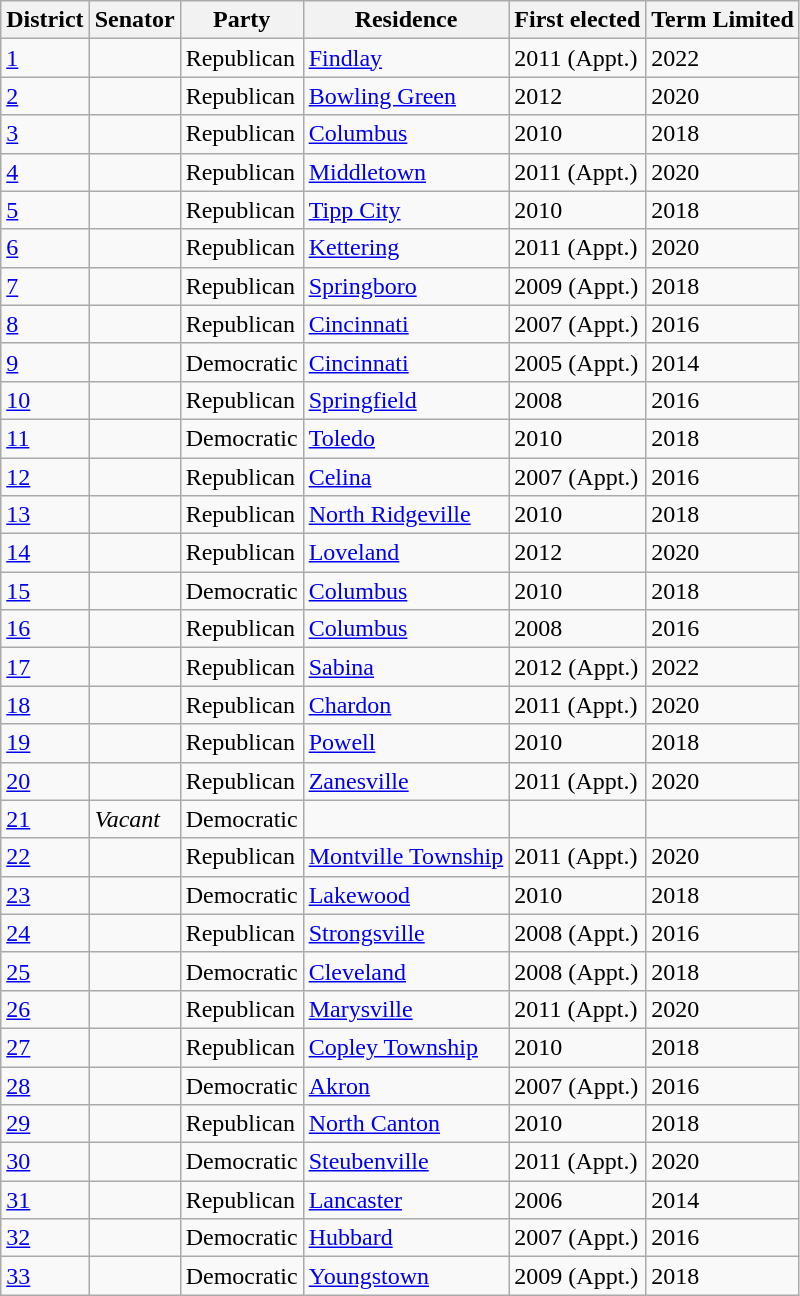<table class="wikitable sortable">
<tr>
<th>District</th>
<th>Senator</th>
<th>Party</th>
<th>Residence</th>
<th>First elected</th>
<th>Term Limited</th>
</tr>
<tr>
<td><a href='#'>1</a></td>
<td></td>
<td>Republican</td>
<td><a href='#'>Findlay</a></td>
<td>2011 (Appt.)</td>
<td>2022</td>
</tr>
<tr>
<td><a href='#'>2</a></td>
<td></td>
<td>Republican</td>
<td><a href='#'>Bowling Green</a></td>
<td>2012</td>
<td>2020</td>
</tr>
<tr>
<td><a href='#'>3</a></td>
<td></td>
<td>Republican</td>
<td><a href='#'>Columbus</a></td>
<td>2010</td>
<td>2018</td>
</tr>
<tr>
<td><a href='#'>4</a></td>
<td></td>
<td>Republican</td>
<td><a href='#'>Middletown</a></td>
<td>2011 (Appt.)</td>
<td>2020</td>
</tr>
<tr>
<td><a href='#'>5</a></td>
<td></td>
<td>Republican</td>
<td><a href='#'>Tipp City</a></td>
<td>2010</td>
<td>2018</td>
</tr>
<tr>
<td><a href='#'>6</a></td>
<td></td>
<td>Republican</td>
<td><a href='#'>Kettering</a></td>
<td>2011 (Appt.)</td>
<td>2020</td>
</tr>
<tr>
<td><a href='#'>7</a></td>
<td></td>
<td>Republican</td>
<td><a href='#'>Springboro</a></td>
<td>2009 (Appt.)</td>
<td>2018</td>
</tr>
<tr>
<td><a href='#'>8</a></td>
<td></td>
<td>Republican</td>
<td><a href='#'>Cincinnati</a></td>
<td>2007 (Appt.)</td>
<td>2016</td>
</tr>
<tr>
<td><a href='#'>9</a></td>
<td></td>
<td>Democratic</td>
<td><a href='#'>Cincinnati</a></td>
<td>2005 (Appt.)</td>
<td>2014</td>
</tr>
<tr>
<td><a href='#'>10</a></td>
<td></td>
<td>Republican</td>
<td><a href='#'>Springfield</a></td>
<td>2008</td>
<td>2016</td>
</tr>
<tr>
<td><a href='#'>11</a></td>
<td></td>
<td>Democratic</td>
<td><a href='#'>Toledo</a></td>
<td>2010</td>
<td>2018</td>
</tr>
<tr>
<td><a href='#'>12</a></td>
<td></td>
<td>Republican</td>
<td><a href='#'>Celina</a></td>
<td>2007 (Appt.)</td>
<td>2016</td>
</tr>
<tr>
<td><a href='#'>13</a></td>
<td></td>
<td>Republican</td>
<td><a href='#'>North Ridgeville</a></td>
<td>2010</td>
<td>2018</td>
</tr>
<tr>
<td><a href='#'>14</a></td>
<td></td>
<td>Republican</td>
<td><a href='#'>Loveland</a></td>
<td>2012</td>
<td>2020</td>
</tr>
<tr>
<td><a href='#'>15</a></td>
<td></td>
<td>Democratic</td>
<td><a href='#'>Columbus</a></td>
<td>2010</td>
<td>2018</td>
</tr>
<tr>
<td><a href='#'>16</a></td>
<td></td>
<td>Republican</td>
<td><a href='#'>Columbus</a></td>
<td>2008</td>
<td>2016</td>
</tr>
<tr>
<td><a href='#'>17</a></td>
<td></td>
<td>Republican</td>
<td><a href='#'>Sabina</a></td>
<td>2012 (Appt.)</td>
<td>2022</td>
</tr>
<tr>
<td><a href='#'>18</a></td>
<td></td>
<td>Republican</td>
<td><a href='#'>Chardon</a></td>
<td>2011 (Appt.)</td>
<td>2020</td>
</tr>
<tr>
<td><a href='#'>19</a></td>
<td></td>
<td>Republican</td>
<td><a href='#'>Powell</a></td>
<td>2010</td>
<td>2018</td>
</tr>
<tr>
<td><a href='#'>20</a></td>
<td></td>
<td>Republican</td>
<td><a href='#'>Zanesville</a></td>
<td>2011 (Appt.)</td>
<td>2020</td>
</tr>
<tr>
<td><a href='#'>21</a></td>
<td><em>Vacant</em></td>
<td>Democratic</td>
<td></td>
<td></td>
<td></td>
</tr>
<tr>
<td><a href='#'>22</a></td>
<td></td>
<td>Republican</td>
<td><a href='#'>Montville Township</a></td>
<td>2011 (Appt.)</td>
<td>2020</td>
</tr>
<tr>
<td><a href='#'>23</a></td>
<td></td>
<td>Democratic</td>
<td><a href='#'>Lakewood</a></td>
<td>2010</td>
<td>2018</td>
</tr>
<tr>
<td><a href='#'>24</a></td>
<td></td>
<td>Republican</td>
<td><a href='#'>Strongsville</a></td>
<td>2008 (Appt.)</td>
<td>2016</td>
</tr>
<tr>
<td><a href='#'>25</a></td>
<td></td>
<td>Democratic</td>
<td><a href='#'>Cleveland</a></td>
<td>2008 (Appt.)</td>
<td>2018</td>
</tr>
<tr>
<td><a href='#'>26</a></td>
<td></td>
<td>Republican</td>
<td><a href='#'>Marysville</a></td>
<td>2011 (Appt.)</td>
<td>2020</td>
</tr>
<tr>
<td><a href='#'>27</a></td>
<td></td>
<td>Republican</td>
<td><a href='#'>Copley Township</a></td>
<td>2010</td>
<td>2018</td>
</tr>
<tr>
<td><a href='#'>28</a></td>
<td></td>
<td>Democratic</td>
<td><a href='#'>Akron</a></td>
<td>2007 (Appt.)</td>
<td>2016</td>
</tr>
<tr>
<td><a href='#'>29</a></td>
<td></td>
<td>Republican</td>
<td><a href='#'>North Canton</a></td>
<td>2010</td>
<td>2018</td>
</tr>
<tr>
<td><a href='#'>30</a></td>
<td></td>
<td>Democratic</td>
<td><a href='#'>Steubenville</a></td>
<td>2011 (Appt.)</td>
<td>2020</td>
</tr>
<tr>
<td><a href='#'>31</a></td>
<td></td>
<td>Republican</td>
<td><a href='#'>Lancaster</a></td>
<td>2006</td>
<td>2014</td>
</tr>
<tr>
<td><a href='#'>32</a></td>
<td></td>
<td>Democratic</td>
<td><a href='#'>Hubbard</a></td>
<td>2007 (Appt.)</td>
<td>2016</td>
</tr>
<tr>
<td><a href='#'>33</a></td>
<td></td>
<td>Democratic</td>
<td><a href='#'>Youngstown</a></td>
<td>2009 (Appt.)</td>
<td>2018</td>
</tr>
</table>
